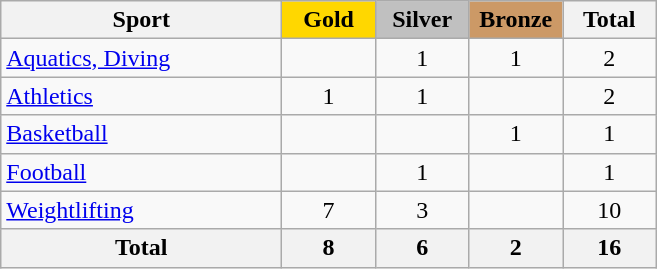<table class="wikitable sortable" style="text-align:center;">
<tr>
<th width=180>Sport</th>
<th scope="col" style="background:gold; width:55px;">Gold</th>
<th scope="col" style="background:silver; width:55px;">Silver</th>
<th scope="col" style="background:#cc9966; width:55px;">Bronze</th>
<th width=55>Total</th>
</tr>
<tr>
<td align=left><a href='#'>Aquatics, Diving</a></td>
<td></td>
<td>1</td>
<td>1</td>
<td>2</td>
</tr>
<tr>
<td align=left><a href='#'>Athletics</a></td>
<td>1</td>
<td>1</td>
<td></td>
<td>2</td>
</tr>
<tr>
<td align=left><a href='#'>Basketball</a></td>
<td></td>
<td></td>
<td>1</td>
<td>1</td>
</tr>
<tr>
<td align=left><a href='#'>Football</a></td>
<td></td>
<td>1</td>
<td></td>
<td>1</td>
</tr>
<tr>
<td align=left><a href='#'>Weightlifting</a></td>
<td>7</td>
<td>3</td>
<td></td>
<td>10</td>
</tr>
<tr class="sortbottom">
<th>Total</th>
<th>8</th>
<th>6</th>
<th>2</th>
<th>16</th>
</tr>
</table>
